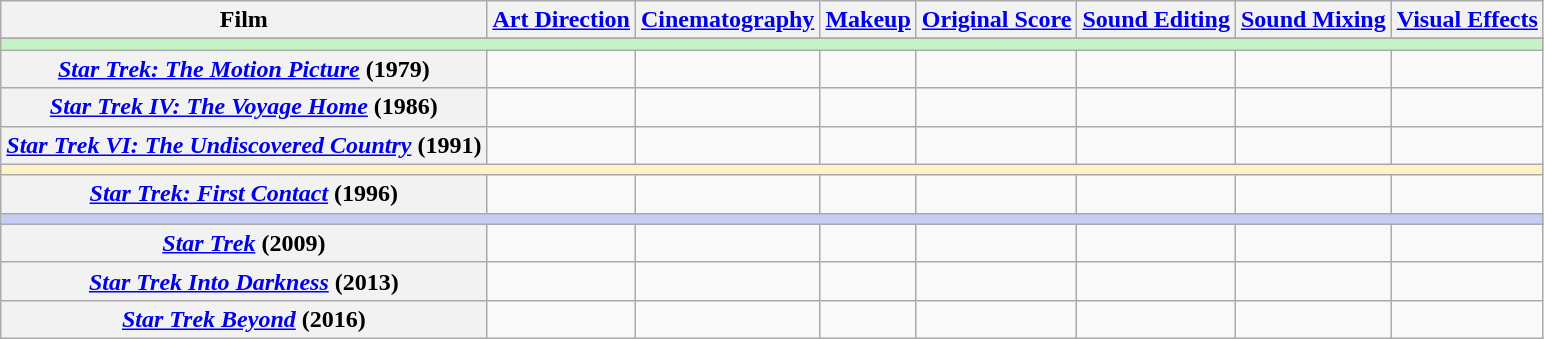<table class="wikitable sortable plainrowheaders" style="text-align:center;">
<tr>
<th>Film</th>
<th><a href='#'>Art Direction</a></th>
<th><a href='#'>Cinematography</a></th>
<th><a href='#'>Makeup</a></th>
<th><a href='#'>Original Score</a></th>
<th><a href='#'>Sound Editing</a></th>
<th><a href='#'>Sound Mixing</a></th>
<th><a href='#'>Visual Effects</a></th>
</tr>
<tr>
</tr>
<tr>
<td colspan="8" style="background:#c5f3c6;"></td>
</tr>
<tr>
<th scope="row"><em><a href='#'>Star Trek: The Motion Picture</a></em> (1979)</th>
<td></td>
<td></td>
<td></td>
<td></td>
<td></td>
<td></td>
<td></td>
</tr>
<tr>
<th scope="row"><em><a href='#'>Star Trek IV: The Voyage Home</a></em> (1986)</th>
<td></td>
<td></td>
<td></td>
<td></td>
<td></td>
<td></td>
<td></td>
</tr>
<tr>
<th scope="row"><em><a href='#'>Star Trek VI: The Undiscovered Country</a></em> (1991)</th>
<td></td>
<td></td>
<td></td>
<td></td>
<td></td>
<td></td>
<td></td>
</tr>
<tr>
<td colspan="8" style="background:#fff3c6;"></td>
</tr>
<tr>
<th scope="row"><em><a href='#'>Star Trek: First Contact</a></em> (1996)</th>
<td></td>
<td></td>
<td></td>
<td></td>
<td></td>
<td></td>
<td></td>
</tr>
<tr>
<td colspan="8" style="background:#c5cdf3;"></td>
</tr>
<tr>
<th scope="row"><em><a href='#'>Star Trek</a></em> (2009)</th>
<td></td>
<td></td>
<td></td>
<td></td>
<td></td>
<td></td>
<td></td>
</tr>
<tr>
<th scope="row"><em><a href='#'>Star Trek Into Darkness</a></em> (2013)</th>
<td></td>
<td></td>
<td></td>
<td></td>
<td></td>
<td></td>
<td></td>
</tr>
<tr>
<th scope="row"><em><a href='#'>Star Trek Beyond</a></em> (2016)</th>
<td></td>
<td></td>
<td></td>
<td></td>
<td></td>
<td></td>
<td></td>
</tr>
</table>
